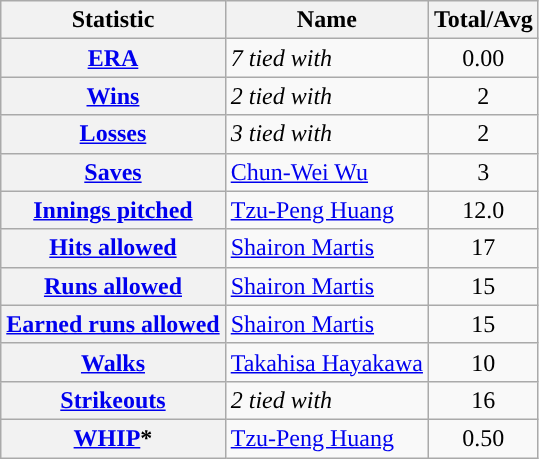<table class="wikitable plainrowheaders">
<tr>
<th scope="col">Statistic</th>
<th scope="col">Name</th>
<th scope="col">Total/Avg</th>
</tr>
<tr>
<th scope="row"><a href='#'>ERA</a></th>
<td><em>7 tied with</em></td>
<td align=center>0.00</td>
</tr>
<tr>
<th scope="row"><a href='#'>Wins</a></th>
<td><em>2 tied with</em></td>
<td align=center>2</td>
</tr>
<tr>
<th scope="row"><a href='#'>Losses</a></th>
<td><em>3 tied with</em></td>
<td align=center>2</td>
</tr>
<tr>
<th scope="row"><a href='#'>Saves</a></th>
<td> <a href='#'>Chun-Wei Wu</a></td>
<td align=center>3</td>
</tr>
<tr>
<th scope="row"><a href='#'>Innings pitched</a></th>
<td> <a href='#'>Tzu-Peng Huang</a></td>
<td align=center>12.0</td>
</tr>
<tr>
<th scope="row"><a href='#'>Hits allowed</a></th>
<td> <a href='#'>Shairon Martis</a></td>
<td align=center>17</td>
</tr>
<tr>
<th scope="row"><a href='#'>Runs allowed</a></th>
<td> <a href='#'>Shairon Martis</a></td>
<td align=center>15</td>
</tr>
<tr>
<th scope="row"><a href='#'>Earned runs allowed</a></th>
<td> <a href='#'>Shairon Martis</a></td>
<td align=center>15</td>
</tr>
<tr>
<th scope="row"><a href='#'>Walks</a></th>
<td> <a href='#'>Takahisa Hayakawa</a></td>
<td align=center>10</td>
</tr>
<tr>
<th scope="row"><a href='#'>Strikeouts</a></th>
<td><em>2 tied with</em></td>
<td align=center>16</td>
</tr>
<tr>
<th scope="row"><a href='#'>WHIP</a>*</th>
<td> <a href='#'>Tzu-Peng Huang</a></td>
<td align=center>0.50</td>
</tr>
</table>
